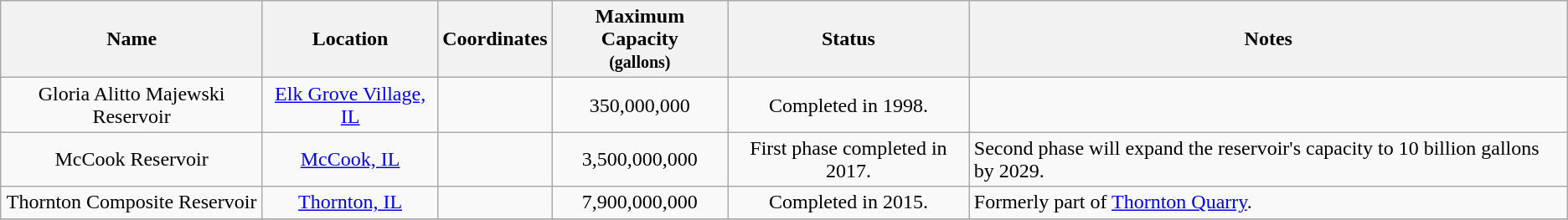<table class="wikitable sortable">
<tr>
<th>Name</th>
<th>Location</th>
<th>Coordinates</th>
<th>Maximum Capacity<br><small>(gallons)</small></th>
<th>Status</th>
<th class="unsortable">Notes</th>
</tr>
<tr>
<td align="center">Gloria Alitto Majewski Reservoir</td>
<td align="center"><a href='#'>Elk Grove Village, IL</a></td>
<td align="center"></td>
<td align="center">350,000,000</td>
<td align="center">Completed in 1998.</td>
<td></td>
</tr>
<tr>
<td align="center">McCook Reservoir</td>
<td align="center"><a href='#'>McCook, IL</a></td>
<td align="center"></td>
<td align="center">3,500,000,000</td>
<td align="center">First phase completed in 2017.</td>
<td>Second phase will expand the reservoir's capacity to 10 billion gallons by 2029.</td>
</tr>
<tr>
<td align="center">Thornton Composite Reservoir</td>
<td align="center"><a href='#'>Thornton, IL</a></td>
<td align="center"></td>
<td align="center">7,900,000,000</td>
<td align="center">Completed in 2015.</td>
<td>Formerly part of <a href='#'>Thornton Quarry</a>.</td>
</tr>
<tr>
</tr>
</table>
